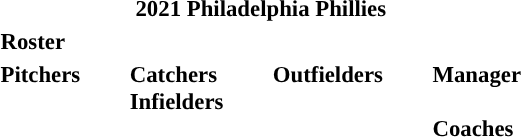<table class="toccolours" style="font-size: 95%;">
<tr>
<th colspan="10"><strong>2021 Philadelphia Phillies</strong></th>
</tr>
<tr>
<td colspan="7"><strong>Roster</strong></td>
</tr>
<tr>
<td valign="top"><strong>Pitchers</strong><br>






























</td>
<td style="width:25px;"></td>
<td valign="top"><strong>Catchers</strong><br>


<strong>Infielders</strong>







</td>
<td style="width:25px;"></td>
<td valign="top"><strong>Outfielders</strong><br>










</td>
<td style="width:25px;"></td>
<td valign="top"><strong>Manager</strong><br><br><strong>Coaches</strong>
 
 
 
  
 
  
 
  
  
 
 
 </td>
</tr>
</table>
